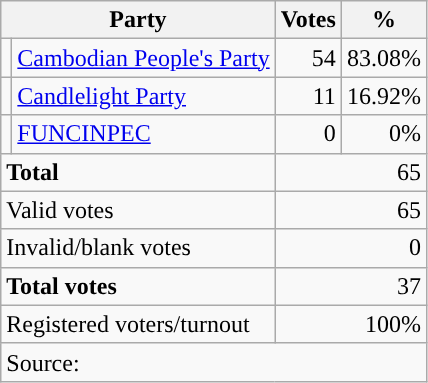<table class="wikitable mw-collapsible mw-collapsed" style="text-align:right">
<tr>
<th colspan="2">Party</th>
<th>Votes</th>
<th>%</th>
</tr>
<tr>
<td></td>
<td align="left"><a href='#'>Cambodian People's Party</a></td>
<td>54</td>
<td>83.08%</td>
</tr>
<tr>
<td></td>
<td align="left"><a href='#'>Candlelight Party</a></td>
<td>11</td>
<td>16.92%</td>
</tr>
<tr>
<td></td>
<td align="left"><a href='#'>FUNCINPEC</a></td>
<td>0</td>
<td>0%</td>
</tr>
<tr>
<td colspan="2" style="text-align:left;"><strong>Total</strong></td>
<td colspan="2">65</td>
</tr>
<tr>
<td colspan="2" style="text-align:left;">Valid votes</td>
<td colspan="2">65</td>
</tr>
<tr>
<td colspan="2" style="text-align:left;">Invalid/blank votes</td>
<td colspan="2">0</td>
</tr>
<tr>
<td colspan="2" style="text-align:left;"><strong>Total votes</strong></td>
<td colspan="2">37</td>
</tr>
<tr>
<td colspan="2" style="text-align:left;">Registered voters/turnout</td>
<td colspan="2">100%</td>
</tr>
<tr>
<td colspan="4" style="text-align:left;">Source: </td>
</tr>
</table>
